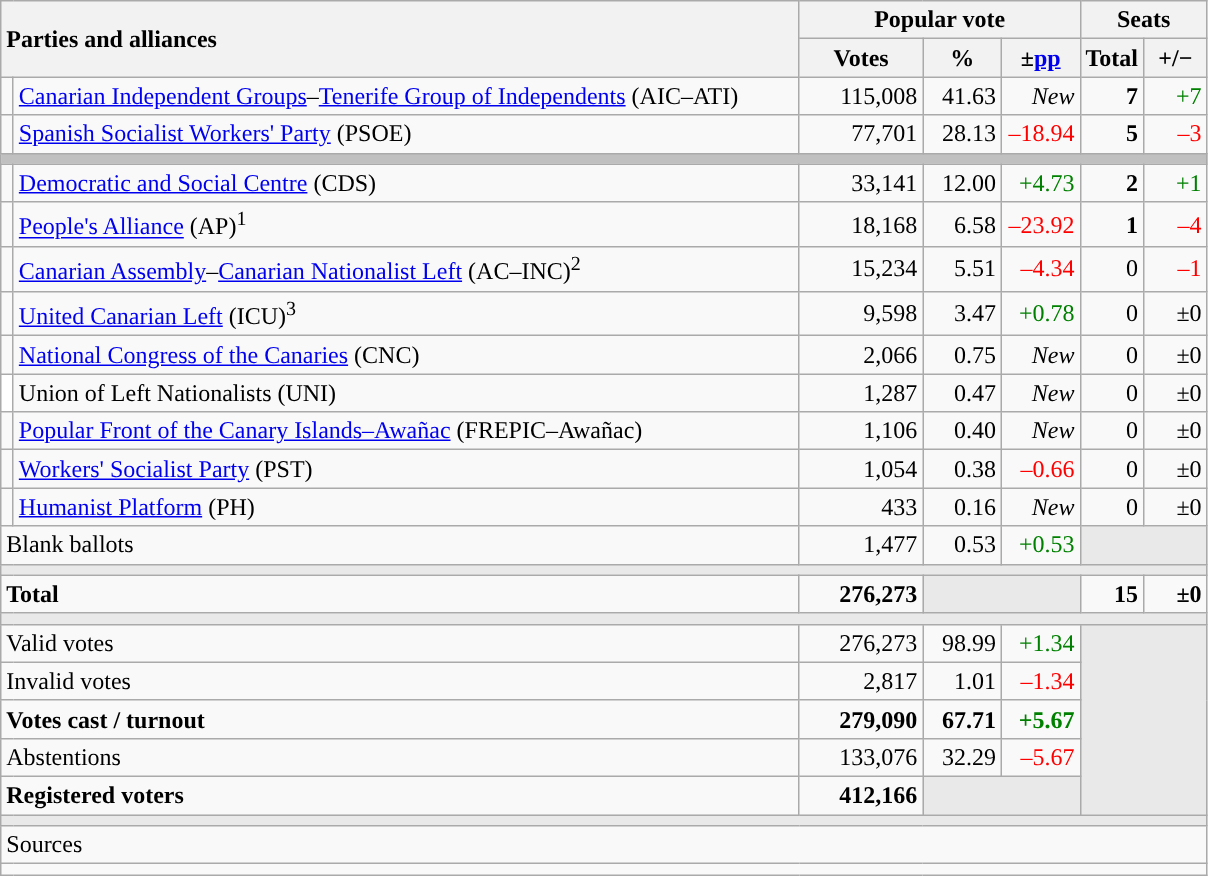<table class="wikitable" style="text-align:right;">
<tr>
<th style="text-align:left;" rowspan="2" colspan="2" width="525">Parties and alliances</th>
<th colspan="3">Popular vote</th>
<th colspan="2">Seats</th>
</tr>
<tr>
<th width="75">Votes</th>
<th width="45">%</th>
<th width="45">±<a href='#'>pp</a></th>
<th width="35">Total</th>
<th width="35">+/−</th>
</tr>
<tr>
<td width="1" style="color:inherit;background:"></td>
<td align="left"><a href='#'>Canarian Independent Groups</a>–<a href='#'>Tenerife Group of Independents</a> (AIC–ATI)</td>
<td>115,008</td>
<td>41.63</td>
<td><em>New</em></td>
<td><strong>7</strong></td>
<td style="color:green;">+7</td>
</tr>
<tr>
<td style="color:inherit;background:"></td>
<td align="left"><a href='#'>Spanish Socialist Workers' Party</a> (PSOE)</td>
<td>77,701</td>
<td>28.13</td>
<td style="color:red;">–18.94</td>
<td><strong>5</strong></td>
<td style="color:red;">–3</td>
</tr>
<tr>
<td colspan="7" bgcolor="#C0C0C0"></td>
</tr>
<tr>
<td style="color:inherit;background:"></td>
<td align="left"><a href='#'>Democratic and Social Centre</a> (CDS)</td>
<td>33,141</td>
<td>12.00</td>
<td style="color:green;">+4.73</td>
<td><strong>2</strong></td>
<td style="color:green;">+1</td>
</tr>
<tr>
<td style="color:inherit;background:"></td>
<td align="left"><a href='#'>People's Alliance</a> (AP)<sup>1</sup></td>
<td>18,168</td>
<td>6.58</td>
<td style="color:red;">–23.92</td>
<td><strong>1</strong></td>
<td style="color:red;">–4</td>
</tr>
<tr>
<td style="color:inherit;background:"></td>
<td align="left"><a href='#'>Canarian Assembly</a>–<a href='#'>Canarian Nationalist Left</a> (AC–INC)<sup>2</sup></td>
<td>15,234</td>
<td>5.51</td>
<td style="color:red;">–4.34</td>
<td>0</td>
<td style="color:red;">–1</td>
</tr>
<tr>
<td style="color:inherit;background:"></td>
<td align="left"><a href='#'>United Canarian Left</a> (ICU)<sup>3</sup></td>
<td>9,598</td>
<td>3.47</td>
<td style="color:green;">+0.78</td>
<td>0</td>
<td>±0</td>
</tr>
<tr>
<td style="color:inherit;background:"></td>
<td align="left"><a href='#'>National Congress of the Canaries</a> (CNC)</td>
<td>2,066</td>
<td>0.75</td>
<td><em>New</em></td>
<td>0</td>
<td>±0</td>
</tr>
<tr>
<td bgcolor="white"></td>
<td align="left">Union of Left Nationalists (UNI)</td>
<td>1,287</td>
<td>0.47</td>
<td><em>New</em></td>
<td>0</td>
<td>±0</td>
</tr>
<tr>
<td style="color:inherit;background:"></td>
<td align="left"><a href='#'>Popular Front of the Canary Islands–Awañac</a> (FREPIC–Awañac)</td>
<td>1,106</td>
<td>0.40</td>
<td><em>New</em></td>
<td>0</td>
<td>±0</td>
</tr>
<tr>
<td style="color:inherit;background:"></td>
<td align="left"><a href='#'>Workers' Socialist Party</a> (PST)</td>
<td>1,054</td>
<td>0.38</td>
<td style="color:red;">–0.66</td>
<td>0</td>
<td>±0</td>
</tr>
<tr>
<td style="color:inherit;background:"></td>
<td align="left"><a href='#'>Humanist Platform</a> (PH)</td>
<td>433</td>
<td>0.16</td>
<td><em>New</em></td>
<td>0</td>
<td>±0</td>
</tr>
<tr>
<td align="left" colspan="2">Blank ballots</td>
<td>1,477</td>
<td>0.53</td>
<td style="color:green;">+0.53</td>
<td bgcolor="#E9E9E9" colspan="2"></td>
</tr>
<tr>
<td colspan="7" bgcolor="#E9E9E9"></td>
</tr>
<tr style="font-weight:bold;">
<td align="left" colspan="2">Total</td>
<td>276,273</td>
<td bgcolor="#E9E9E9" colspan="2"></td>
<td>15</td>
<td>±0</td>
</tr>
<tr>
<td colspan="7" bgcolor="#E9E9E9"></td>
</tr>
<tr>
<td align="left" colspan="2">Valid votes</td>
<td>276,273</td>
<td>98.99</td>
<td style="color:green;">+1.34</td>
<td bgcolor="#E9E9E9" colspan="2" rowspan="5"></td>
</tr>
<tr>
<td align="left" colspan="2">Invalid votes</td>
<td>2,817</td>
<td>1.01</td>
<td style="color:red;">–1.34</td>
</tr>
<tr style="font-weight:bold;">
<td align="left" colspan="2">Votes cast / turnout</td>
<td>279,090</td>
<td>67.71</td>
<td style="color:green;">+5.67</td>
</tr>
<tr>
<td align="left" colspan="2">Abstentions</td>
<td>133,076</td>
<td>32.29</td>
<td style="color:red;">–5.67</td>
</tr>
<tr style="font-weight:bold;">
<td align="left" colspan="2">Registered voters</td>
<td>412,166</td>
<td bgcolor="#E9E9E9" colspan="2"></td>
</tr>
<tr>
<td colspan="7" bgcolor="#E9E9E9"></td>
</tr>
<tr>
<td align="left" colspan="7">Sources</td>
</tr>
<tr>
<td colspan="7" style="text-align:left; max-width:790px;"></td>
</tr>
</table>
